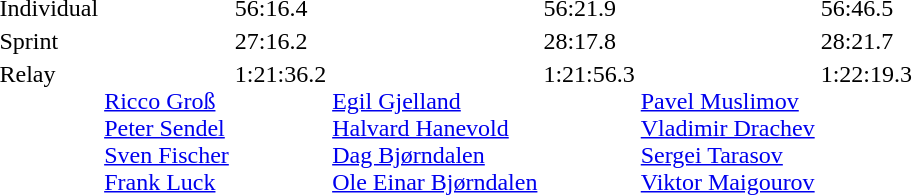<table>
<tr valign="top">
<td>Individual<br></td>
<td></td>
<td>56:16.4</td>
<td></td>
<td>56:21.9</td>
<td></td>
<td>56:46.5</td>
</tr>
<tr valign="top">
<td>Sprint<br></td>
<td></td>
<td>27:16.2</td>
<td></td>
<td>28:17.8</td>
<td></td>
<td>28:21.7</td>
</tr>
<tr valign="top">
<td>Relay<br></td>
<td><br><a href='#'>Ricco Groß</a><br><a href='#'>Peter Sendel</a><br><a href='#'>Sven Fischer</a><br><a href='#'>Frank Luck</a></td>
<td>1:21:36.2</td>
<td><br><a href='#'>Egil Gjelland</a><br><a href='#'>Halvard Hanevold</a><br><a href='#'>Dag Bjørndalen</a><br><a href='#'>Ole Einar Bjørndalen</a></td>
<td>1:21:56.3</td>
<td><br><a href='#'>Pavel Muslimov</a><br><a href='#'>Vladimir Drachev</a><br><a href='#'>Sergei Tarasov</a><br><a href='#'>Viktor Maigourov</a></td>
<td>1:22:19.3</td>
</tr>
</table>
